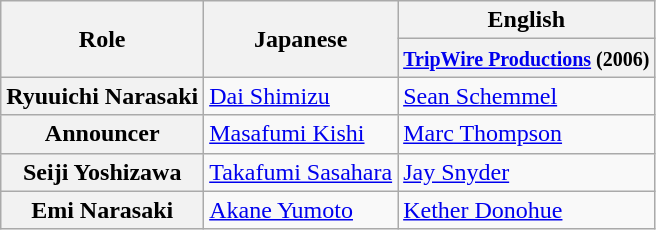<table class="wikitable mw-collapsible">
<tr>
<th rowspan="2">Role</th>
<th rowspan="2">Japanese</th>
<th>English</th>
</tr>
<tr>
<th><small><a href='#'>TripWire Productions</a> (2006)</small></th>
</tr>
<tr>
<th>Ryuuichi Narasaki</th>
<td><a href='#'>Dai Shimizu</a></td>
<td><a href='#'>Sean Schemmel</a></td>
</tr>
<tr>
<th>Announcer</th>
<td><a href='#'>Masafumi Kishi</a></td>
<td><a href='#'>Marc Thompson</a></td>
</tr>
<tr>
<th>Seiji Yoshizawa</th>
<td><a href='#'>Takafumi Sasahara</a></td>
<td><a href='#'>Jay Snyder</a></td>
</tr>
<tr>
<th>Emi Narasaki</th>
<td><a href='#'>Akane Yumoto</a></td>
<td><a href='#'>Kether Donohue</a></td>
</tr>
</table>
